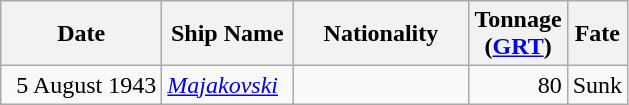<table class="wikitable sortable">
<tr>
<th width="100px">Date</th>
<th width="80px">Ship Name</th>
<th width="110px">Nationality</th>
<th width="25px">Tonnage (<a href='#'>GRT</a>)</th>
<th width="30px">Fate</th>
</tr>
<tr>
<td align="right">5 August 1943</td>
<td align="left"><a href='#'><em>Majakovski</em></a></td>
<td align="left"></td>
<td align="right">80</td>
<td align="left">Sunk</td>
</tr>
</table>
